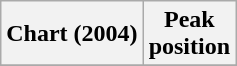<table class="wikitable sortable plainrowheaders" style="text-align:center">
<tr>
<th scope="col">Chart (2004)</th>
<th scope="col">Peak<br> position</th>
</tr>
<tr>
</tr>
</table>
